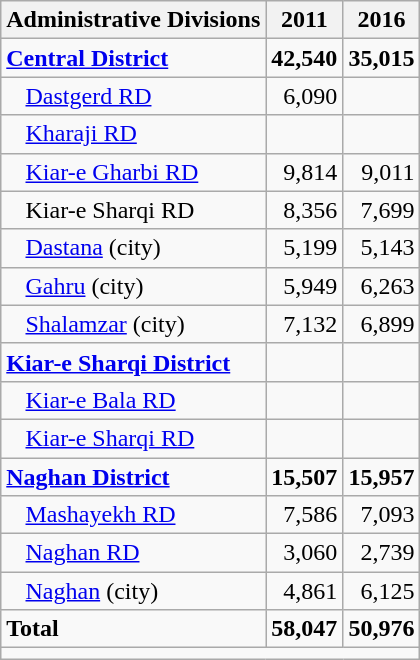<table class="wikitable">
<tr>
<th>Administrative Divisions</th>
<th>2011</th>
<th>2016</th>
</tr>
<tr>
<td><strong><a href='#'>Central District</a></strong></td>
<td style="text-align: right;"><strong>42,540</strong></td>
<td style="text-align: right;"><strong>35,015</strong></td>
</tr>
<tr>
<td style="padding-left: 1em;"><a href='#'>Dastgerd RD</a></td>
<td style="text-align: right;">6,090</td>
<td style="text-align: right;"></td>
</tr>
<tr>
<td style="padding-left: 1em;"><a href='#'>Kharaji RD</a></td>
<td style="text-align: right;"></td>
<td style="text-align: right;"></td>
</tr>
<tr>
<td style="padding-left: 1em;"><a href='#'>Kiar-e Gharbi RD</a></td>
<td style="text-align: right;">9,814</td>
<td style="text-align: right;">9,011</td>
</tr>
<tr>
<td style="padding-left: 1em;">Kiar-e Sharqi RD</td>
<td style="text-align: right;">8,356</td>
<td style="text-align: right;">7,699</td>
</tr>
<tr>
<td style="padding-left: 1em;"><a href='#'>Dastana</a> (city)</td>
<td style="text-align: right;">5,199</td>
<td style="text-align: right;">5,143</td>
</tr>
<tr>
<td style="padding-left: 1em;"><a href='#'>Gahru</a> (city)</td>
<td style="text-align: right;">5,949</td>
<td style="text-align: right;">6,263</td>
</tr>
<tr>
<td style="padding-left: 1em;"><a href='#'>Shalamzar</a> (city)</td>
<td style="text-align: right;">7,132</td>
<td style="text-align: right;">6,899</td>
</tr>
<tr>
<td><strong><a href='#'>Kiar-e Sharqi District</a></strong></td>
<td style="text-align: right;"></td>
<td style="text-align: right;"></td>
</tr>
<tr>
<td style="padding-left: 1em;"><a href='#'>Kiar-e Bala RD</a></td>
<td style="text-align: right;"></td>
<td style="text-align: right;"></td>
</tr>
<tr>
<td style="padding-left: 1em;"><a href='#'>Kiar-e Sharqi RD</a></td>
<td style="text-align: right;"></td>
<td style="text-align: right;"></td>
</tr>
<tr>
<td><strong><a href='#'>Naghan District</a></strong></td>
<td style="text-align: right;"><strong>15,507</strong></td>
<td style="text-align: right;"><strong>15,957</strong></td>
</tr>
<tr>
<td style="padding-left: 1em;"><a href='#'>Mashayekh RD</a></td>
<td style="text-align: right;">7,586</td>
<td style="text-align: right;">7,093</td>
</tr>
<tr>
<td style="padding-left: 1em;"><a href='#'>Naghan RD</a></td>
<td style="text-align: right;">3,060</td>
<td style="text-align: right;">2,739</td>
</tr>
<tr>
<td style="padding-left: 1em;"><a href='#'>Naghan</a> (city)</td>
<td style="text-align: right;">4,861</td>
<td style="text-align: right;">6,125</td>
</tr>
<tr>
<td><strong>Total</strong></td>
<td style="text-align: right;"><strong>58,047</strong></td>
<td style="text-align: right;"><strong>50,976</strong></td>
</tr>
<tr>
<td colspan=3></td>
</tr>
</table>
